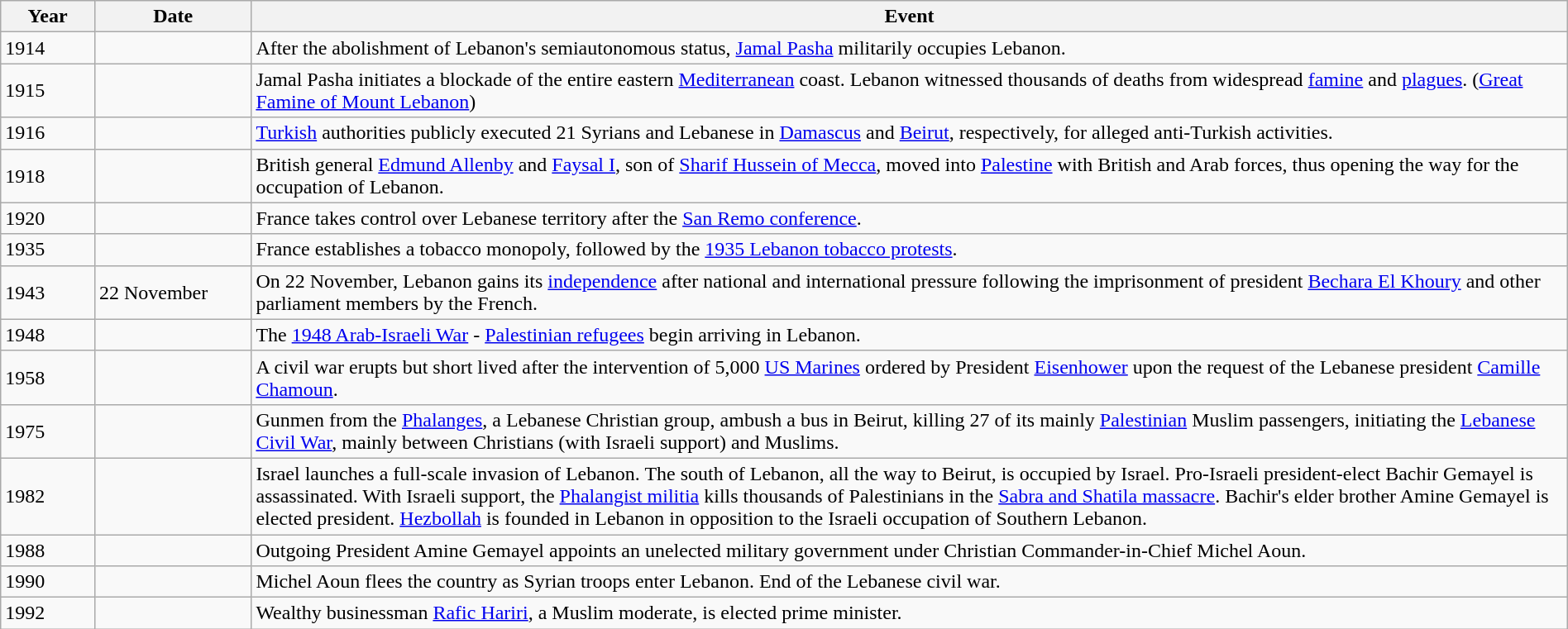<table class="wikitable" width="100%">
<tr>
<th style="width:6%">Year</th>
<th style="width:10%">Date</th>
<th>Event</th>
</tr>
<tr>
<td>1914</td>
<td></td>
<td>After the abolishment of Lebanon's semiautonomous status, <a href='#'>Jamal Pasha</a> militarily occupies Lebanon.</td>
</tr>
<tr>
<td>1915</td>
<td></td>
<td>Jamal Pasha initiates a blockade of the entire eastern <a href='#'>Mediterranean</a> coast. Lebanon witnessed thousands of deaths from widespread <a href='#'>famine</a> and <a href='#'>plagues</a>. (<a href='#'>Great Famine of Mount Lebanon</a>)</td>
</tr>
<tr>
<td>1916</td>
<td></td>
<td><a href='#'>Turkish</a> authorities publicly executed 21 Syrians and Lebanese in <a href='#'>Damascus</a> and <a href='#'>Beirut</a>, respectively, for alleged anti-Turkish activities.</td>
</tr>
<tr>
<td>1918</td>
<td></td>
<td>British general <a href='#'>Edmund Allenby</a> and <a href='#'>Faysal I</a>, son of <a href='#'>Sharif Hussein of Mecca</a>, moved into <a href='#'>Palestine</a> with British and Arab forces, thus opening the way for the occupation of Lebanon.</td>
</tr>
<tr>
<td>1920</td>
<td></td>
<td>France takes control over Lebanese territory after the <a href='#'>San Remo conference</a>.</td>
</tr>
<tr>
<td>1935</td>
<td></td>
<td>France establishes a tobacco monopoly, followed by the <a href='#'>1935 Lebanon tobacco protests</a>.</td>
</tr>
<tr>
<td>1943</td>
<td>22 November</td>
<td>On 22 November, Lebanon gains its <a href='#'>independence</a> after national and international pressure following the imprisonment of president <a href='#'>Bechara El Khoury</a> and other parliament members by the French.</td>
</tr>
<tr>
<td>1948</td>
<td></td>
<td>The <a href='#'>1948 Arab-Israeli War</a> - <a href='#'>Palestinian refugees</a> begin arriving in Lebanon.</td>
</tr>
<tr>
<td>1958</td>
<td></td>
<td>A civil war erupts but short lived after the intervention of 5,000 <a href='#'>US Marines</a> ordered by President <a href='#'>Eisenhower</a> upon the request of the Lebanese president <a href='#'>Camille Chamoun</a>.</td>
</tr>
<tr>
<td>1975</td>
<td></td>
<td>Gunmen from the <a href='#'>Phalanges</a>, a Lebanese Christian group, ambush a bus in Beirut, killing 27 of its mainly <a href='#'>Palestinian</a> Muslim passengers, initiating the <a href='#'>Lebanese Civil War</a>, mainly between Christians (with Israeli support) and Muslims.</td>
</tr>
<tr>
<td>1982</td>
<td></td>
<td>Israel launches a full-scale invasion of Lebanon. The south of Lebanon, all the way to Beirut, is occupied by Israel. Pro-Israeli president-elect Bachir Gemayel is assassinated. With Israeli support, the <a href='#'>Phalangist militia</a> kills thousands of Palestinians in the <a href='#'>Sabra and Shatila massacre</a>. Bachir's elder brother Amine Gemayel is elected president. <a href='#'>Hezbollah</a> is founded in Lebanon in opposition to the Israeli occupation of Southern Lebanon.</td>
</tr>
<tr>
<td>1988</td>
<td></td>
<td>Outgoing President Amine Gemayel appoints an unelected military government under Christian Commander-in-Chief Michel Aoun.</td>
</tr>
<tr>
<td>1990</td>
<td></td>
<td>Michel Aoun flees the country as Syrian troops enter Lebanon. End of the Lebanese civil war.</td>
</tr>
<tr>
<td>1992</td>
<td></td>
<td>Wealthy businessman <a href='#'>Rafic Hariri</a>, a Muslim moderate, is elected prime minister.</td>
</tr>
</table>
